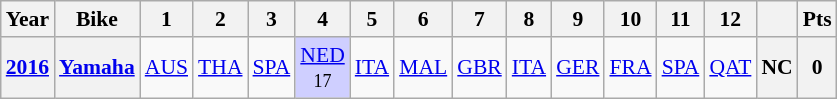<table class="wikitable" style="text-align:center; font-size:90%">
<tr>
<th>Year</th>
<th>Bike</th>
<th>1</th>
<th>2</th>
<th>3</th>
<th>4</th>
<th>5</th>
<th>6</th>
<th>7</th>
<th>8</th>
<th>9</th>
<th>10</th>
<th>11</th>
<th>12</th>
<th></th>
<th>Pts</th>
</tr>
<tr>
<th><a href='#'>2016</a></th>
<th><a href='#'>Yamaha</a></th>
<td><a href='#'>AUS</a></td>
<td><a href='#'>THA</a></td>
<td><a href='#'>SPA</a></td>
<td style="background:#CFCFFF;"><a href='#'>NED</a><br><small>17</small></td>
<td><a href='#'>ITA</a></td>
<td><a href='#'>MAL</a></td>
<td><a href='#'>GBR</a></td>
<td><a href='#'>ITA</a></td>
<td><a href='#'>GER</a></td>
<td><a href='#'>FRA</a></td>
<td><a href='#'>SPA</a></td>
<td><a href='#'>QAT</a></td>
<th>NC</th>
<th>0</th>
</tr>
</table>
